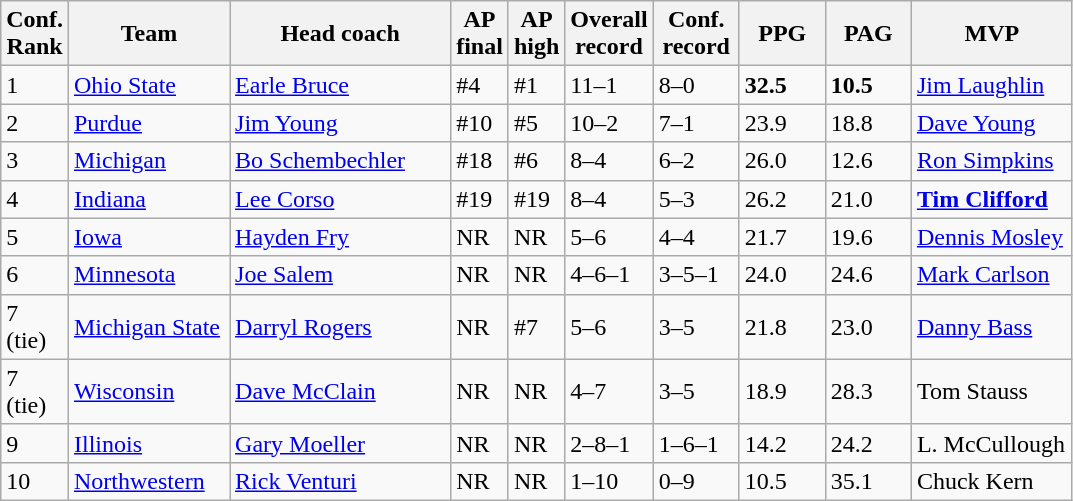<table class="sortable wikitable">
<tr>
<th width="25">Conf. Rank</th>
<th width="100">Team</th>
<th width="140">Head coach</th>
<th width="25">AP final</th>
<th width="25">AP high</th>
<th width="50">Overall record</th>
<th width="50">Conf. record</th>
<th width="50">PPG</th>
<th width="50">PAG</th>
<th width="100">MVP</th>
</tr>
<tr align="left" bgcolor="">
<td>1</td>
<td><a href='#'>Ohio State</a></td>
<td><a href='#'>Earle Bruce</a></td>
<td>#4</td>
<td>#1</td>
<td>11–1</td>
<td>8–0</td>
<td><strong>32.5</strong></td>
<td><strong>10.5</strong></td>
<td><a href='#'>Jim Laughlin</a></td>
</tr>
<tr align="left" bgcolor="">
<td>2</td>
<td><a href='#'>Purdue</a></td>
<td><a href='#'>Jim Young</a></td>
<td>#10</td>
<td>#5</td>
<td>10–2</td>
<td>7–1</td>
<td>23.9</td>
<td>18.8</td>
<td><a href='#'>Dave Young</a></td>
</tr>
<tr align="left" bgcolor="">
<td>3</td>
<td><a href='#'>Michigan</a></td>
<td><a href='#'>Bo Schembechler</a></td>
<td>#18</td>
<td>#6</td>
<td>8–4</td>
<td>6–2</td>
<td>26.0</td>
<td>12.6</td>
<td><a href='#'>Ron Simpkins</a></td>
</tr>
<tr align="left" bgcolor="">
<td>4</td>
<td><a href='#'>Indiana</a></td>
<td><a href='#'>Lee Corso</a></td>
<td>#19</td>
<td>#19</td>
<td>8–4</td>
<td>5–3</td>
<td>26.2</td>
<td>21.0</td>
<td><strong><a href='#'>Tim Clifford</a></strong></td>
</tr>
<tr align="left" bgcolor="">
<td>5</td>
<td><a href='#'>Iowa</a></td>
<td><a href='#'>Hayden Fry</a></td>
<td>NR</td>
<td>NR</td>
<td>5–6</td>
<td>4–4</td>
<td>21.7</td>
<td>19.6</td>
<td><a href='#'>Dennis Mosley</a></td>
</tr>
<tr align="left" bgcolor="">
<td>6</td>
<td><a href='#'>Minnesota</a></td>
<td><a href='#'>Joe Salem</a></td>
<td>NR</td>
<td>NR</td>
<td>4–6–1</td>
<td>3–5–1</td>
<td>24.0</td>
<td>24.6</td>
<td><a href='#'>Mark Carlson</a></td>
</tr>
<tr align="left" bgcolor="">
<td>7 (tie)</td>
<td><a href='#'>Michigan State</a></td>
<td><a href='#'>Darryl Rogers</a></td>
<td>NR</td>
<td>#7</td>
<td>5–6</td>
<td>3–5</td>
<td>21.8</td>
<td>23.0</td>
<td><a href='#'>Danny Bass</a></td>
</tr>
<tr align="left" bgcolor="">
<td>7 (tie)</td>
<td><a href='#'>Wisconsin</a></td>
<td><a href='#'>Dave McClain</a></td>
<td>NR</td>
<td>NR</td>
<td>4–7</td>
<td>3–5</td>
<td>18.9</td>
<td>28.3</td>
<td>Tom Stauss</td>
</tr>
<tr align="left" bgcolor="">
<td>9</td>
<td><a href='#'>Illinois</a></td>
<td><a href='#'>Gary Moeller</a></td>
<td>NR</td>
<td>NR</td>
<td>2–8–1</td>
<td>1–6–1</td>
<td>14.2</td>
<td>24.2</td>
<td>L. McCullough</td>
</tr>
<tr align="left" bgcolor="">
<td>10</td>
<td><a href='#'>Northwestern</a></td>
<td><a href='#'>Rick Venturi</a></td>
<td>NR</td>
<td>NR</td>
<td>1–10</td>
<td>0–9</td>
<td>10.5</td>
<td>35.1</td>
<td>Chuck Kern</td>
</tr>
</table>
